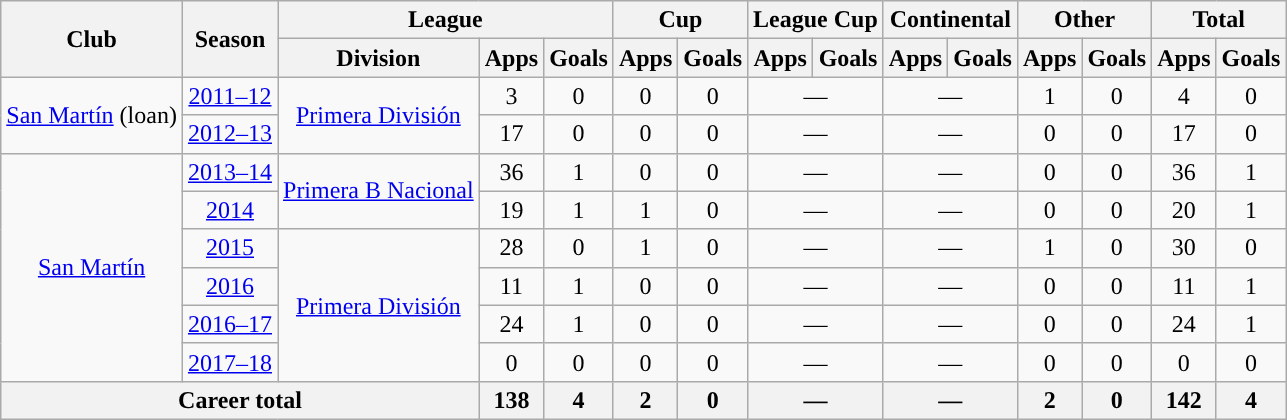<table class="wikitable" style="text-align:center">
<tr>
<th rowspan="2">Club</th>
<th rowspan="2">Season</th>
<th colspan="3">League</th>
<th colspan="2">Cup</th>
<th colspan="2">League Cup</th>
<th colspan="2">Continental</th>
<th colspan="2">Other</th>
<th colspan="2">Total</th>
</tr>
<tr>
<th>Division</th>
<th>Apps</th>
<th>Goals</th>
<th>Apps</th>
<th>Goals</th>
<th>Apps</th>
<th>Goals</th>
<th>Apps</th>
<th>Goals</th>
<th>Apps</th>
<th>Goals</th>
<th>Apps</th>
<th>Goals</th>
</tr>
<tr>
<td rowspan="2"><a href='#'>San Martín</a> (loan)</td>
<td><a href='#'>2011–12</a></td>
<td rowspan="2"><a href='#'>Primera División</a></td>
<td>3</td>
<td>0</td>
<td>0</td>
<td>0</td>
<td colspan="2">—</td>
<td colspan="2">—</td>
<td>1</td>
<td>0</td>
<td>4</td>
<td>0</td>
</tr>
<tr>
<td><a href='#'>2012–13</a></td>
<td>17</td>
<td>0</td>
<td>0</td>
<td>0</td>
<td colspan="2">—</td>
<td colspan="2">—</td>
<td>0</td>
<td>0</td>
<td>17</td>
<td>0</td>
</tr>
<tr>
<td rowspan="6"><a href='#'>San Martín</a></td>
<td><a href='#'>2013–14</a></td>
<td rowspan="2"><a href='#'>Primera B Nacional</a></td>
<td>36</td>
<td>1</td>
<td>0</td>
<td>0</td>
<td colspan="2">—</td>
<td colspan="2">—</td>
<td>0</td>
<td>0</td>
<td>36</td>
<td>1</td>
</tr>
<tr>
<td><a href='#'>2014</a></td>
<td>19</td>
<td>1</td>
<td>1</td>
<td>0</td>
<td colspan="2">—</td>
<td colspan="2">—</td>
<td>0</td>
<td>0</td>
<td>20</td>
<td>1</td>
</tr>
<tr>
<td><a href='#'>2015</a></td>
<td rowspan="4"><a href='#'>Primera División</a></td>
<td>28</td>
<td>0</td>
<td>1</td>
<td>0</td>
<td colspan="2">—</td>
<td colspan="2">—</td>
<td>1</td>
<td>0</td>
<td>30</td>
<td>0</td>
</tr>
<tr>
<td><a href='#'>2016</a></td>
<td>11</td>
<td>1</td>
<td>0</td>
<td>0</td>
<td colspan="2">—</td>
<td colspan="2">—</td>
<td>0</td>
<td>0</td>
<td>11</td>
<td>1</td>
</tr>
<tr>
<td><a href='#'>2016–17</a></td>
<td>24</td>
<td>1</td>
<td>0</td>
<td>0</td>
<td colspan="2">—</td>
<td colspan="2">—</td>
<td>0</td>
<td>0</td>
<td>24</td>
<td>1</td>
</tr>
<tr>
<td><a href='#'>2017–18</a></td>
<td>0</td>
<td>0</td>
<td>0</td>
<td>0</td>
<td colspan="2">—</td>
<td colspan="2">—</td>
<td>0</td>
<td>0</td>
<td>0</td>
<td>0</td>
</tr>
<tr>
<th colspan="3">Career total</th>
<th>138</th>
<th>4</th>
<th>2</th>
<th>0</th>
<th colspan="2">—</th>
<th colspan="2">—</th>
<th>2</th>
<th>0</th>
<th>142</th>
<th>4</th>
</tr>
</table>
